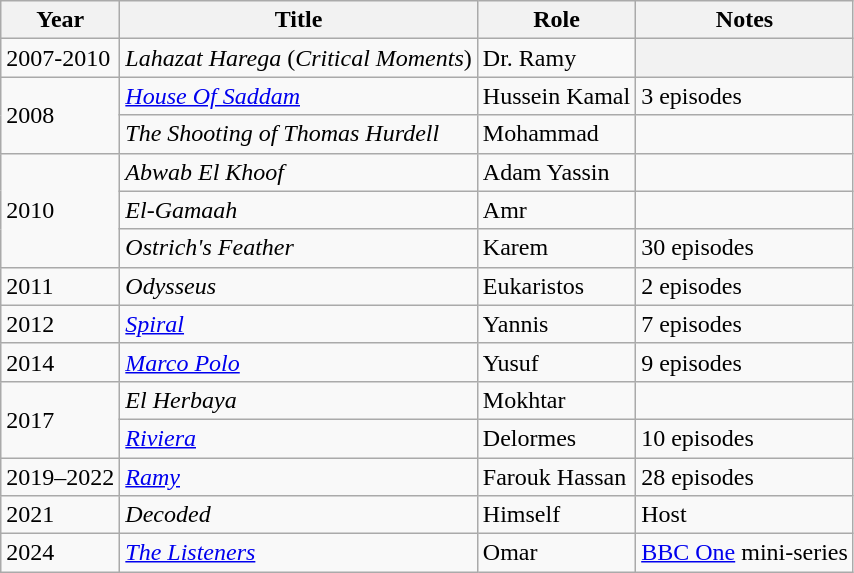<table class="wikitable">
<tr>
<th>Year</th>
<th>Title</th>
<th>Role</th>
<th>Notes</th>
</tr>
<tr>
<td>2007-2010</td>
<td><em>Lahazat Harega</em> (<em>Critical Moments</em>)</td>
<td>Dr. Ramy</td>
<th></th>
</tr>
<tr>
<td rowspan=2>2008</td>
<td><em><a href='#'>House Of Saddam</a></em></td>
<td>Hussein Kamal</td>
<td>3 episodes</td>
</tr>
<tr>
<td><em>The Shooting of Thomas Hurdell</em></td>
<td>Mohammad</td>
<td></td>
</tr>
<tr>
<td rowspan=3>2010</td>
<td><em>Abwab El Khoof</em></td>
<td>Adam Yassin</td>
<td></td>
</tr>
<tr>
<td><em>El-Gamaah</em></td>
<td>Amr</td>
<td></td>
</tr>
<tr>
<td><em>Ostrich's Feather</em></td>
<td>Karem</td>
<td>30 episodes</td>
</tr>
<tr>
<td>2011</td>
<td><em>Odysseus</em></td>
<td>Eukaristos</td>
<td>2 episodes</td>
</tr>
<tr>
<td>2012</td>
<td><em><a href='#'>Spiral</a></em></td>
<td>Yannis</td>
<td>7 episodes</td>
</tr>
<tr>
<td>2014</td>
<td><em><a href='#'>Marco Polo</a></em></td>
<td>Yusuf</td>
<td>9 episodes</td>
</tr>
<tr>
<td rowspan=2>2017</td>
<td><em>El Herbaya</em></td>
<td>Mokhtar</td>
<td></td>
</tr>
<tr>
<td><em><a href='#'>Riviera</a></em></td>
<td>Delormes</td>
<td>10 episodes</td>
</tr>
<tr>
<td>2019–2022</td>
<td><em><a href='#'>Ramy</a></em></td>
<td>Farouk Hassan</td>
<td>28 episodes</td>
</tr>
<tr>
<td>2021</td>
<td><em>Decoded</em></td>
<td>Himself</td>
<td>Host</td>
</tr>
<tr>
<td>2024</td>
<td><em><a href='#'>The Listeners</a></em></td>
<td>Omar</td>
<td><a href='#'>BBC One</a> mini-series</td>
</tr>
</table>
